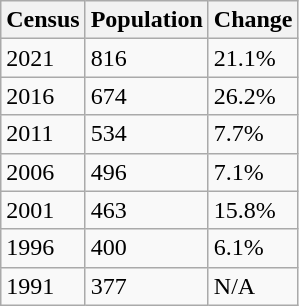<table class="wikitable">
<tr>
<th>Census</th>
<th>Population</th>
<th>Change</th>
</tr>
<tr>
<td>2021</td>
<td>816</td>
<td> 21.1%</td>
</tr>
<tr>
<td>2016</td>
<td>674</td>
<td> 26.2%</td>
</tr>
<tr>
<td>2011</td>
<td>534</td>
<td> 7.7%</td>
</tr>
<tr>
<td>2006</td>
<td>496</td>
<td> 7.1%</td>
</tr>
<tr>
<td>2001</td>
<td>463</td>
<td> 15.8%</td>
</tr>
<tr>
<td>1996</td>
<td>400</td>
<td> 6.1%</td>
</tr>
<tr>
<td>1991</td>
<td>377</td>
<td>N/A</td>
</tr>
</table>
